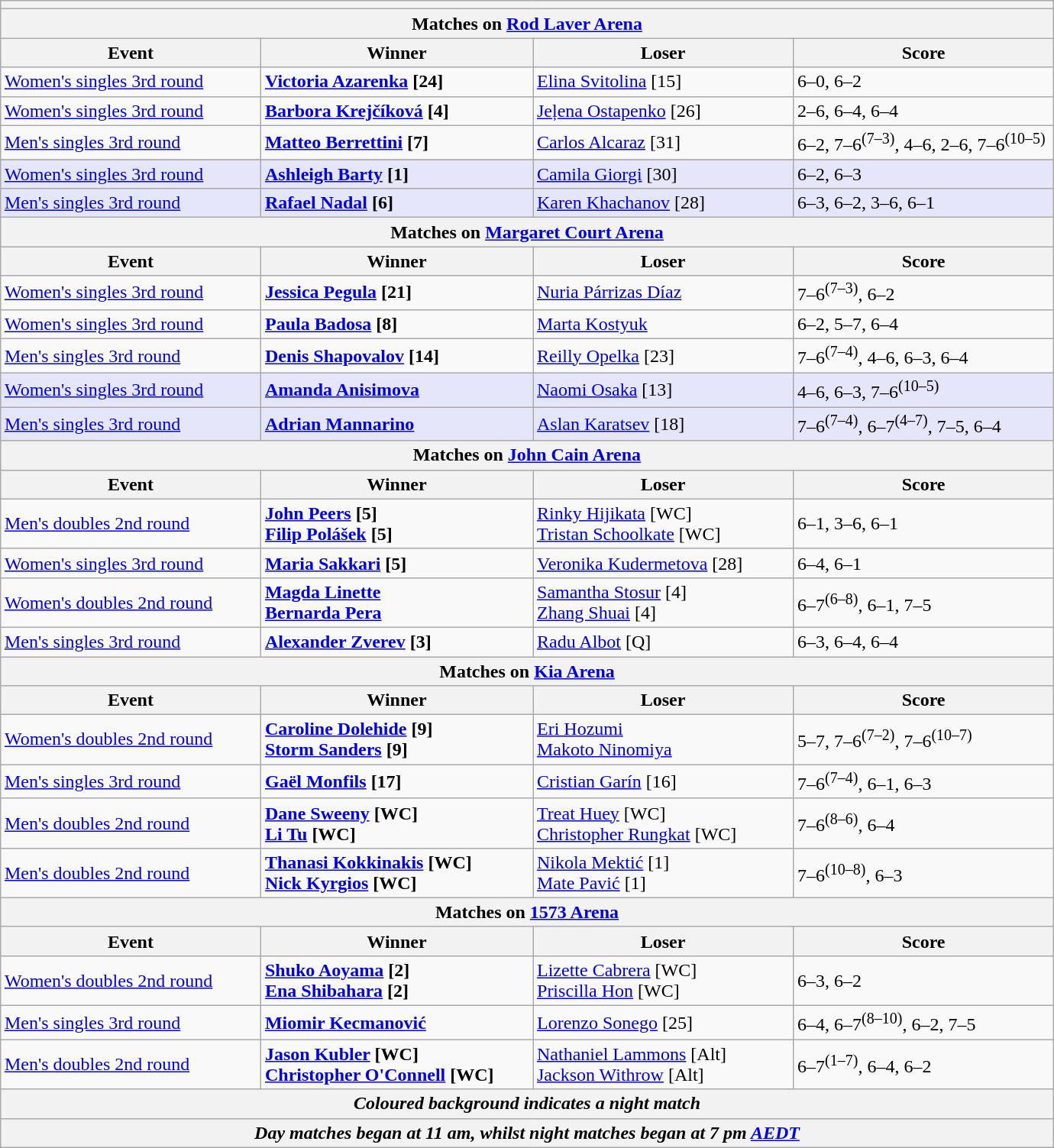<table class="wikitable collapsible uncollapsed" style="margin:auto;">
<tr>
<th colspan=4></th>
</tr>
<tr>
<th colspan=4><strong>Matches on <a href='#'>Rod Laver Arena</a></strong></th>
</tr>
<tr>
<th style="width:220px;">Event</th>
<th style="width:230px;">Winner</th>
<th style="width:220px;">Loser</th>
<th style="width:220px;">Score</th>
</tr>
<tr>
<td><a href='#'>Women's singles 3rd round</a></td>
<td><strong> <a href='#'>Victoria Azarenka</a> [24]</strong></td>
<td> <a href='#'>Elina Svitolina</a> [15]</td>
<td>6–0, 6–2</td>
</tr>
<tr>
<td><a href='#'>Women's singles 3rd round</a></td>
<td><strong> <a href='#'>Barbora Krejčíková</a> [4]</strong></td>
<td> <a href='#'>Jeļena Ostapenko</a> [26]</td>
<td>2–6, 6–4, 6–4</td>
</tr>
<tr>
<td><a href='#'>Men's singles 3rd round</a></td>
<td><strong> <a href='#'>Matteo Berrettini</a> [7]</strong></td>
<td> <a href='#'>Carlos Alcaraz</a> [31]</td>
<td>6–2, 7–6<sup>(7–3)</sup>, 4–6, 2–6, 7–6<sup>(10–5)</sup></td>
</tr>
<tr>
</tr>
<tr bgcolor=lavender>
<td><a href='#'>Women's singles 3rd round</a></td>
<td><strong> <a href='#'>Ashleigh Barty</a> [1]</strong></td>
<td> <a href='#'>Camila Giorgi</a> [30]</td>
<td>6–2, 6–3</td>
</tr>
<tr bgcolor=lavender>
<td><a href='#'>Men's singles 3rd round</a></td>
<td><strong> <a href='#'>Rafael Nadal</a> [6]</strong></td>
<td> <a href='#'>Karen Khachanov</a> [28]</td>
<td>6–3, 6–2, 3–6, 6–1</td>
</tr>
<tr>
<th colspan=4><strong>Matches on <a href='#'>Margaret Court Arena</a></strong></th>
</tr>
<tr>
<th style="width:220px;">Event</th>
<th style="width:220px;">Winner</th>
<th style="width:220px;">Loser</th>
<th style="width:220px;">Score</th>
</tr>
<tr>
<td><a href='#'>Women's singles 3rd round</a></td>
<td><strong> <a href='#'>Jessica Pegula</a> [21]</strong></td>
<td> <a href='#'>Nuria Párrizas Díaz</a></td>
<td>7–6<sup>(7–3)</sup>, 6–2</td>
</tr>
<tr>
<td><a href='#'>Women's singles 3rd round</a></td>
<td><strong> <a href='#'>Paula Badosa</a> [8]</strong></td>
<td> <a href='#'>Marta Kostyuk</a></td>
<td>6–2, 5–7, 6–4</td>
</tr>
<tr>
<td><a href='#'>Men's singles 3rd round</a></td>
<td><strong> <a href='#'>Denis Shapovalov</a> [14]</strong></td>
<td> <a href='#'>Reilly Opelka</a> [23]</td>
<td>7–6<sup>(7–4)</sup>, 4–6, 6–3, 6–4</td>
</tr>
<tr bgcolor=lavender>
<td><a href='#'>Women's singles 3rd round</a></td>
<td><strong> <a href='#'>Amanda Anisimova</a></strong></td>
<td> <a href='#'>Naomi Osaka</a> [13]</td>
<td>4–6, 6–3, 7–6<sup>(10–5)</sup></td>
</tr>
<tr bgcolor=lavender>
<td><a href='#'>Men's singles 3rd round</a></td>
<td><strong> <a href='#'>Adrian Mannarino</a></strong></td>
<td> <a href='#'>Aslan Karatsev</a> [18]</td>
<td>7–6<sup>(7–4)</sup>, 6–7<sup>(4–7)</sup>, 7–5, 6–4</td>
</tr>
<tr>
<th colspan=4><strong>Matches on <a href='#'>John Cain Arena</a></strong></th>
</tr>
<tr>
<th style="width:220px;">Event</th>
<th style="width:220px;">Winner</th>
<th style="width:220px;">Loser</th>
<th style="width:220px;">Score</th>
</tr>
<tr>
<td><a href='#'>Men's doubles 2nd round</a></td>
<td><strong> <a href='#'>John Peers</a> [5]<br>  <a href='#'>Filip Polášek</a> [5]</strong></td>
<td> <a href='#'>Rinky Hijikata</a> [WC]<br>  <a href='#'>Tristan Schoolkate</a> [WC]</td>
<td>6–1, 3–6, 6–1</td>
</tr>
<tr>
<td><a href='#'>Women's singles 3rd round</a></td>
<td><strong> <a href='#'>Maria Sakkari</a> [5]</strong></td>
<td> <a href='#'>Veronika Kudermetova</a> [28]</td>
<td>6–4, 6–1</td>
</tr>
<tr>
<td><a href='#'>Women's doubles 2nd round</a></td>
<td><strong> <a href='#'>Magda Linette</a> <br>  <a href='#'>Bernarda Pera</a></strong></td>
<td> <a href='#'>Samantha Stosur</a> [4]<br>  <a href='#'>Zhang Shuai</a> [4]</td>
<td>6–7<sup>(6–8)</sup>, 6–1, 7–5</td>
</tr>
<tr>
<td><a href='#'>Men's singles 3rd round</a></td>
<td><strong> <a href='#'>Alexander Zverev</a> [3]</strong></td>
<td> <a href='#'>Radu Albot</a> [Q]</td>
<td>6–3, 6–4, 6–4</td>
</tr>
<tr>
<th colspan=4><strong>Matches on <a href='#'>Kia Arena</a></strong></th>
</tr>
<tr>
<th style="width:220px;">Event</th>
<th style="width:220px;">Winner</th>
<th style="width:220px;">Loser</th>
<th style="width:220px;">Score</th>
</tr>
<tr>
<td><a href='#'>Women's doubles 2nd round</a></td>
<td><strong> <a href='#'>Caroline Dolehide</a> [9] <br>  <a href='#'>Storm Sanders</a> [9]</strong></td>
<td> <a href='#'>Eri Hozumi</a> <br>  <a href='#'>Makoto Ninomiya</a></td>
<td>5–7, 7–6<sup>(7–2)</sup>, 7–6<sup>(10–7)</sup></td>
</tr>
<tr>
<td><a href='#'>Men's singles 3rd round</a></td>
<td><strong> <a href='#'>Gaël Monfils</a> [17]</strong></td>
<td> <a href='#'>Cristian Garín</a> [16]</td>
<td>7–6<sup>(7–4)</sup>, 6–1, 6–3</td>
</tr>
<tr>
<td><a href='#'>Men's doubles 2nd round</a></td>
<td> <strong><a href='#'>Dane Sweeny</a> [WC]</strong><br> <strong><a href='#'>Li Tu</a> [WC]</strong></td>
<td> <a href='#'>Treat Huey</a> [WC]<br> <a href='#'>Christopher Rungkat</a> [WC]</td>
<td>7–6<sup>(8–6)</sup>, 6–4</td>
</tr>
<tr>
<td><a href='#'>Men's doubles 2nd round</a></td>
<td> <strong><a href='#'>Thanasi Kokkinakis</a> [WC] <br>  <a href='#'>Nick Kyrgios</a> [WC]</strong></td>
<td> <a href='#'>Nikola Mektić</a> [1] <br>  <a href='#'>Mate Pavić</a> [1]</td>
<td>7–6<sup>(10–8)</sup>, 6–3</td>
</tr>
<tr>
<th colspan=4><strong>Matches on <a href='#'>1573 Arena</a></strong></th>
</tr>
<tr>
<th style="width:220px;">Event</th>
<th style="width:220px;">Winner</th>
<th style="width:220px;">Loser</th>
<th style="width:220px;">Score</th>
</tr>
<tr>
<td><a href='#'>Women's doubles 2nd round</a></td>
<td><strong> <a href='#'>Shuko Aoyama</a> [2]<br>  <a href='#'>Ena Shibahara</a> [2]</strong></td>
<td> <a href='#'>Lizette Cabrera</a> [WC]<br>  <a href='#'>Priscilla Hon</a> [WC]</td>
<td>6–3, 6–2</td>
</tr>
<tr>
<td><a href='#'>Men's singles 3rd round</a></td>
<td><strong> <a href='#'>Miomir Kecmanović</a></strong></td>
<td> <a href='#'>Lorenzo Sonego</a> [25]</td>
<td>6–4, 6–7<sup>(8–10)</sup>, 6–2, 7–5</td>
</tr>
<tr>
<td><a href='#'>Men's doubles 2nd round</a></td>
<td> <strong><a href='#'>Jason Kubler</a> [WC] <br>  <a href='#'>Christopher O'Connell</a> [WC]</strong></td>
<td> <a href='#'>Nathaniel Lammons</a> [Alt] <br>  <a href='#'>Jackson Withrow</a> [Alt]</td>
<td>6–7<sup>(1–7)</sup>, 6–4, 6–2</td>
</tr>
<tr>
<th colspan=4><em>Coloured background indicates a night match</em></th>
</tr>
<tr>
<th colspan=4><em>Day matches began at 11 am, whilst night matches began at 7 pm <a href='#'>AEDT</a></em></th>
</tr>
</table>
